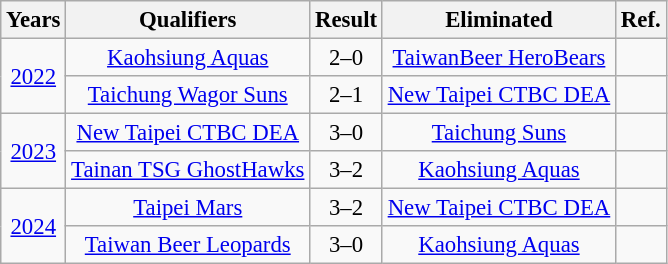<table class="wikitable" style="font-size: 95%; text-align:center;">
<tr>
<th>Years</th>
<th>Qualifiers</th>
<th>Result</th>
<th>Eliminated</th>
<th>Ref.</th>
</tr>
<tr>
<td rowspan="2"><a href='#'>2022</a></td>
<td><a href='#'>Kaohsiung Aquas</a></td>
<td>2–0</td>
<td><a href='#'>TaiwanBeer HeroBears</a></td>
<td></td>
</tr>
<tr>
<td><a href='#'>Taichung Wagor Suns</a></td>
<td>2–1</td>
<td><a href='#'>New Taipei CTBC DEA</a></td>
<td></td>
</tr>
<tr>
<td rowspan="2"><a href='#'>2023</a></td>
<td><a href='#'>New Taipei CTBC DEA</a></td>
<td>3–0</td>
<td><a href='#'>Taichung Suns</a></td>
<td></td>
</tr>
<tr>
<td><a href='#'>Tainan TSG GhostHawks</a></td>
<td>3–2</td>
<td><a href='#'>Kaohsiung Aquas</a></td>
<td></td>
</tr>
<tr>
<td rowspan="2"><a href='#'>2024</a></td>
<td><a href='#'>Taipei Mars</a></td>
<td>3–2</td>
<td><a href='#'>New Taipei CTBC DEA</a></td>
<td></td>
</tr>
<tr>
<td><a href='#'>Taiwan Beer Leopards</a></td>
<td>3–0</td>
<td><a href='#'>Kaohsiung Aquas</a></td>
<td></td>
</tr>
</table>
